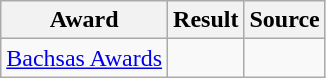<table class="wikitable plainrowheaders sortable">
<tr>
<th scope="col">Award</th>
<th scope="col">Result</th>
<th scope="col">Source</th>
</tr>
<tr>
<td><a href='#'>Bachsas Awards</a></td>
<td></td>
<td></td>
</tr>
</table>
